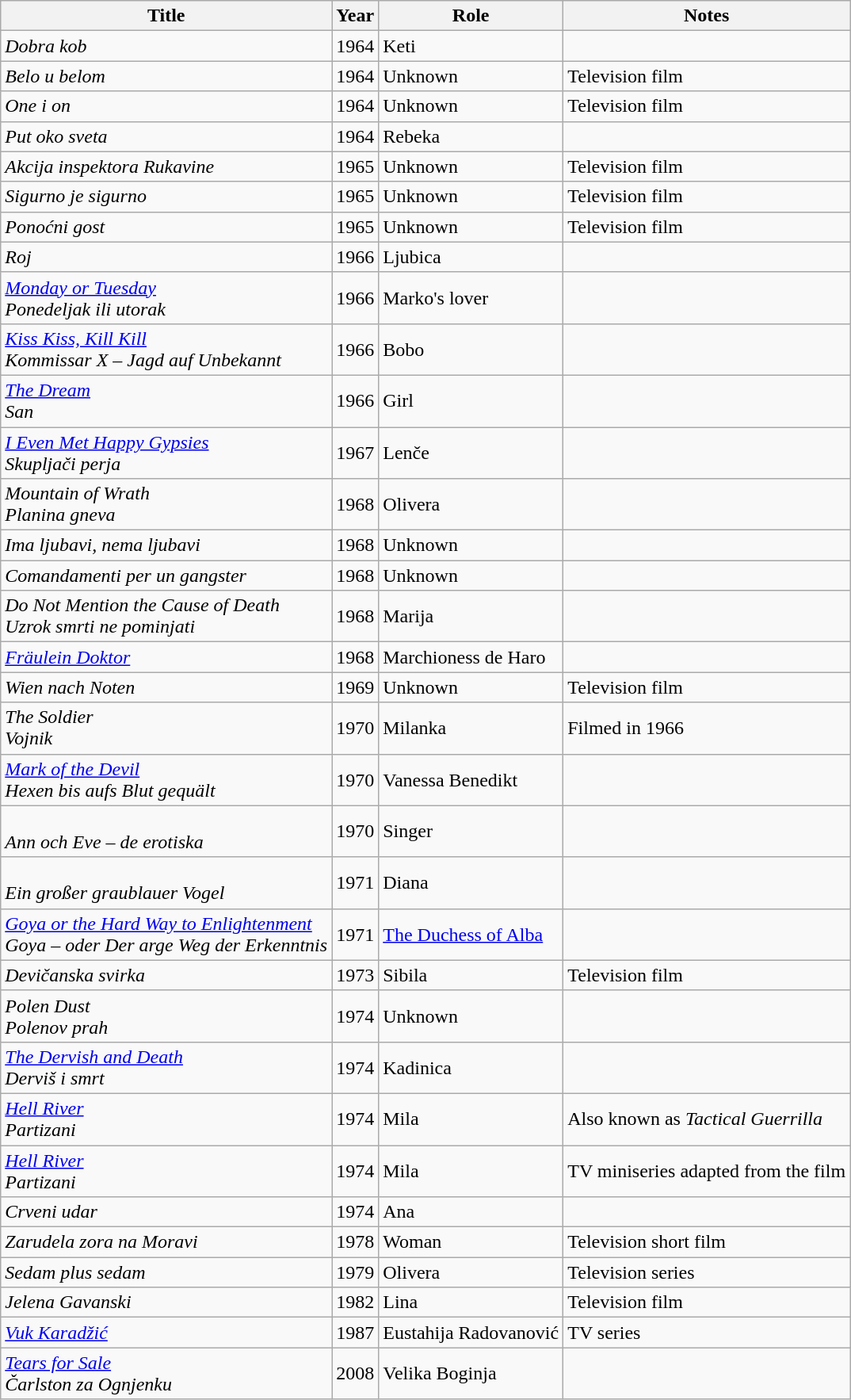<table class="wikitable sortable">
<tr>
<th>Title</th>
<th>Year</th>
<th>Role</th>
<th>Notes</th>
</tr>
<tr>
<td><em>Dobra kob</em></td>
<td>1964</td>
<td>Keti</td>
<td></td>
</tr>
<tr>
<td><em>Belo u belom</em></td>
<td>1964</td>
<td>Unknown</td>
<td>Television film</td>
</tr>
<tr>
<td><em>One i on</em></td>
<td>1964</td>
<td>Unknown</td>
<td>Television film</td>
</tr>
<tr>
<td><em>Put oko sveta</em></td>
<td>1964</td>
<td>Rebeka</td>
<td></td>
</tr>
<tr>
<td><em>Akcija inspektora Rukavine</em></td>
<td>1965</td>
<td>Unknown</td>
<td>Television film</td>
</tr>
<tr>
<td><em>Sigurno je sigurno</em></td>
<td>1965</td>
<td>Unknown</td>
<td>Television film</td>
</tr>
<tr>
<td><em>Ponoćni gost</em></td>
<td>1965</td>
<td>Unknown</td>
<td>Television film</td>
</tr>
<tr>
<td><em>Roj</em></td>
<td>1966</td>
<td>Ljubica</td>
<td></td>
</tr>
<tr>
<td><em><a href='#'>Monday or Tuesday</a></em> <br> <em>Ponedeljak ili utorak</em></td>
<td>1966</td>
<td>Marko's lover</td>
<td></td>
</tr>
<tr>
<td><em><a href='#'>Kiss Kiss, Kill Kill</a></em> <br> <em>Kommissar X – Jagd auf Unbekannt</em></td>
<td>1966</td>
<td>Bobo</td>
<td></td>
</tr>
<tr>
<td><em><a href='#'>The Dream</a></em> <br> <em>San</em></td>
<td>1966</td>
<td>Girl</td>
<td></td>
</tr>
<tr>
<td><em><a href='#'>I Even Met Happy Gypsies</a></em> <br> <em>Skupljači perja</em></td>
<td>1967</td>
<td>Lenče</td>
<td></td>
</tr>
<tr>
<td><em>Mountain of Wrath</em> <br> <em>Planina gneva</em></td>
<td>1968</td>
<td>Olivera</td>
<td></td>
</tr>
<tr>
<td><em>Ima ljubavi, nema ljubavi</em></td>
<td>1968</td>
<td>Unknown</td>
<td></td>
</tr>
<tr>
<td><em>Comandamenti per un gangster</em></td>
<td>1968</td>
<td>Unknown</td>
<td></td>
</tr>
<tr>
<td><em>Do Not Mention the Cause of Death</em> <br> <em>Uzrok smrti ne pominjati</em></td>
<td>1968</td>
<td>Marija</td>
<td></td>
</tr>
<tr>
<td><em><a href='#'>Fräulein Doktor</a></em></td>
<td>1968</td>
<td>Marchioness de Haro</td>
<td></td>
</tr>
<tr>
<td><em>Wien nach Noten</em></td>
<td>1969</td>
<td>Unknown</td>
<td>Television film</td>
</tr>
<tr>
<td><em>The Soldier</em> <br> <em>Vojnik</em></td>
<td>1970</td>
<td>Milanka</td>
<td>Filmed in 1966</td>
</tr>
<tr>
<td><em><a href='#'>Mark of the Devil</a></em> <br> <em>Hexen bis aufs Blut gequält</em></td>
<td>1970</td>
<td>Vanessa Benedikt</td>
<td></td>
</tr>
<tr>
<td><em></em> <br> <em>Ann och Eve – de erotiska</em></td>
<td>1970</td>
<td>Singer</td>
<td></td>
</tr>
<tr>
<td><em></em> <br> <em>Ein großer graublauer Vogel</em></td>
<td>1971</td>
<td>Diana</td>
<td></td>
</tr>
<tr>
<td><em><a href='#'>Goya or the Hard Way to Enlightenment</a></em> <br> <em>Goya – oder Der arge Weg der Erkenntnis</em></td>
<td>1971</td>
<td><a href='#'>The Duchess of Alba</a></td>
<td></td>
</tr>
<tr>
<td><em>Devičanska svirka</em></td>
<td>1973</td>
<td>Sibila</td>
<td>Television film</td>
</tr>
<tr>
<td><em>Polen Dust</em> <br> <em>Polenov prah</em></td>
<td>1974</td>
<td>Unknown</td>
<td></td>
</tr>
<tr>
<td><em><a href='#'>The Dervish and Death</a></em> <br> <em>Derviš i smrt</em></td>
<td>1974</td>
<td>Kadinica</td>
<td></td>
</tr>
<tr>
<td><em><a href='#'>Hell River</a></em> <br> <em>Partizani</em></td>
<td>1974</td>
<td>Mila</td>
<td>Also known as <em>Tactical Guerrilla</em></td>
</tr>
<tr>
<td><em><a href='#'>Hell River</a></em> <br> <em>Partizani</em></td>
<td>1974</td>
<td>Mila</td>
<td>TV miniseries adapted from the film</td>
</tr>
<tr>
<td><em>Crveni udar</em></td>
<td>1974</td>
<td>Ana</td>
<td></td>
</tr>
<tr>
<td><em>Zarudela zora na Moravi</em></td>
<td>1978</td>
<td>Woman</td>
<td>Television short film</td>
</tr>
<tr>
<td><em>Sedam plus sedam</em></td>
<td>1979</td>
<td>Olivera</td>
<td>Television series</td>
</tr>
<tr>
<td><em>Jelena Gavanski</em></td>
<td>1982</td>
<td>Lina</td>
<td>Television film</td>
</tr>
<tr>
<td><em><a href='#'>Vuk Karadžić</a></em></td>
<td>1987</td>
<td>Eustahija Radovanović</td>
<td>TV series</td>
</tr>
<tr>
<td><em><a href='#'>Tears for Sale</a></em> <br> <em>Čarlston za Ognjenku</em></td>
<td>2008</td>
<td>Velika Boginja</td>
<td></td>
</tr>
</table>
